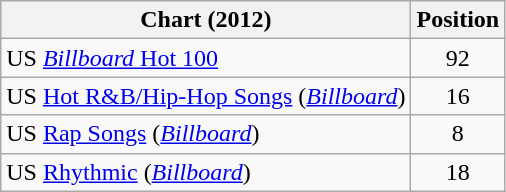<table class="wikitable sortable">
<tr>
<th scope="col">Chart (2012)</th>
<th scope="col">Position</th>
</tr>
<tr>
<td>US <a href='#'><em>Billboard</em> Hot 100</a></td>
<td style="text-align:center;">92</td>
</tr>
<tr>
<td>US <a href='#'>Hot R&B/Hip-Hop Songs</a> (<em><a href='#'>Billboard</a></em>)</td>
<td style="text-align:center;">16</td>
</tr>
<tr>
<td>US <a href='#'>Rap Songs</a> (<em><a href='#'>Billboard</a></em>)</td>
<td style="text-align:center;">8</td>
</tr>
<tr>
<td>US <a href='#'>Rhythmic</a> (<em><a href='#'>Billboard</a></em>)</td>
<td style="text-align:center;">18</td>
</tr>
</table>
